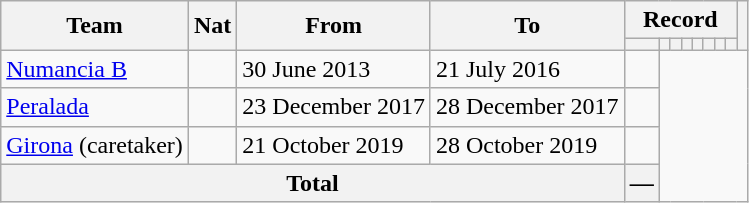<table class="wikitable" style="text-align: center">
<tr>
<th rowspan="2">Team</th>
<th rowspan="2">Nat</th>
<th rowspan="2">From</th>
<th rowspan="2">To</th>
<th colspan="8">Record</th>
<th rowspan=2></th>
</tr>
<tr>
<th></th>
<th></th>
<th></th>
<th></th>
<th></th>
<th></th>
<th></th>
<th></th>
</tr>
<tr>
<td align=left><a href='#'>Numancia B</a></td>
<td></td>
<td align=left>30 June 2013</td>
<td align=left>21 July 2016<br></td>
<td></td>
</tr>
<tr>
<td align=left><a href='#'>Peralada</a></td>
<td></td>
<td align=left>23 December 2017</td>
<td align=left>28 December 2017<br></td>
<td></td>
</tr>
<tr>
<td align=left><a href='#'>Girona</a> (caretaker)</td>
<td></td>
<td align=left>21 October 2019</td>
<td align=left>28 October 2019<br></td>
<td></td>
</tr>
<tr>
<th colspan="4">Total<br></th>
<th>—</th>
</tr>
</table>
